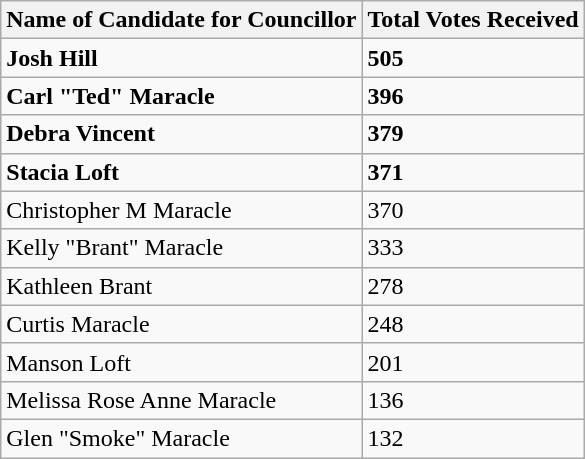<table class="wikitable">
<tr>
<th>Name of Candidate for Councillor</th>
<th>Total Votes Received</th>
</tr>
<tr>
<td><strong>Josh Hill</strong></td>
<td><strong>505</strong></td>
</tr>
<tr>
<td><strong>Carl "Ted" Maracle</strong></td>
<td><strong>396</strong></td>
</tr>
<tr>
<td><strong>Debra Vincent</strong></td>
<td><strong>379</strong></td>
</tr>
<tr>
<td><strong>Stacia Loft</strong></td>
<td><strong>371</strong></td>
</tr>
<tr>
<td>Christopher M Maracle</td>
<td>370</td>
</tr>
<tr>
<td>Kelly "Brant" Maracle</td>
<td>333</td>
</tr>
<tr>
<td>Kathleen Brant</td>
<td>278</td>
</tr>
<tr>
<td>Curtis Maracle</td>
<td>248</td>
</tr>
<tr>
<td>Manson Loft</td>
<td>201</td>
</tr>
<tr>
<td>Melissa Rose Anne Maracle</td>
<td>136</td>
</tr>
<tr>
<td>Glen "Smoke" Maracle</td>
<td>132</td>
</tr>
</table>
